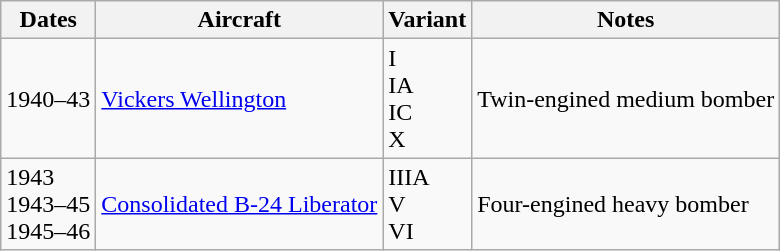<table class="wikitable">
<tr>
<th>Dates</th>
<th>Aircraft</th>
<th>Variant</th>
<th>Notes</th>
</tr>
<tr>
<td>1940–43</td>
<td><a href='#'>Vickers Wellington</a></td>
<td>I<br>IA<br>IC<br>X</td>
<td>Twin-engined medium bomber</td>
</tr>
<tr>
<td>1943<br>1943–45<br>1945–46</td>
<td><a href='#'>Consolidated B-24 Liberator</a></td>
<td>IIIA<br>V<br>VI</td>
<td>Four-engined heavy bomber</td>
</tr>
</table>
